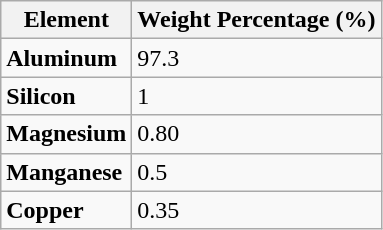<table class="wikitable">
<tr>
<th>Element </th>
<th>Weight Percentage (%)</th>
</tr>
<tr>
<td><strong>Aluminum</strong></td>
<td>97.3</td>
</tr>
<tr>
<td><strong>Silicon</strong></td>
<td>1</td>
</tr>
<tr>
<td><strong>Magnesium</strong></td>
<td>0.80</td>
</tr>
<tr>
<td><strong>Manganese</strong></td>
<td>0.5</td>
</tr>
<tr>
<td><strong>Copper</strong></td>
<td>0.35</td>
</tr>
</table>
